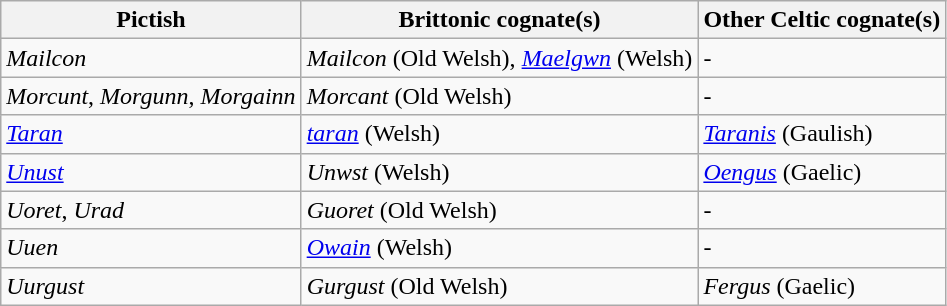<table class="wikitable">
<tr>
<th>Pictish</th>
<th>Brittonic cognate(s)</th>
<th>Other Celtic cognate(s)</th>
</tr>
<tr>
<td><em>Mailcon</em></td>
<td><em>Mailcon</em> (Old Welsh), <em><a href='#'>Maelgwn</a></em> (Welsh)</td>
<td>-</td>
</tr>
<tr>
<td><em>Morcunt</em>, <em>Morgunn</em>, <em>Morgainn</em></td>
<td><em>Morcant</em> (Old Welsh)</td>
<td>-</td>
</tr>
<tr>
<td><em><a href='#'>Taran</a></em></td>
<td><em><a href='#'>taran</a></em> (Welsh)</td>
<td><em><a href='#'>Taranis</a></em> (Gaulish)</td>
</tr>
<tr>
<td><em><a href='#'>Unust</a></em></td>
<td><em>Unwst</em> (Welsh)</td>
<td><em><a href='#'>Oengus</a></em> (Gaelic)</td>
</tr>
<tr>
<td><em>Uoret</em>, <em>Urad</em></td>
<td><em>Guoret</em> (Old Welsh)</td>
<td>-</td>
</tr>
<tr>
<td><em>Uuen</em></td>
<td><em><a href='#'>Owain</a></em> (Welsh)</td>
<td>-</td>
</tr>
<tr>
<td><em>Uurgust</em></td>
<td><em>Gurgust</em> (Old Welsh)</td>
<td><em>Fergus</em> (Gaelic)</td>
</tr>
</table>
